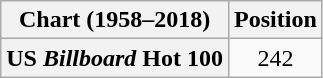<table class="wikitable plainrowheaders" style="text-align:center">
<tr>
<th scope="col">Chart (1958–2018)</th>
<th scope="col">Position</th>
</tr>
<tr>
<th scope="row">US <em>Billboard</em> Hot 100</th>
<td>242</td>
</tr>
</table>
